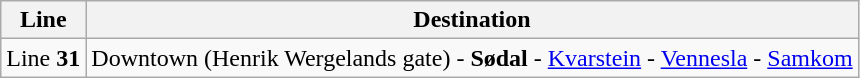<table class="wikitable sortable">
<tr>
<th>Line</th>
<th>Destination </th>
</tr>
<tr>
<td>Line <strong>31</strong></td>
<td>Downtown (Henrik Wergelands gate) - <strong>Sødal</strong> - <a href='#'>Kvarstein</a> - <a href='#'>Vennesla</a> - <a href='#'>Samkom</a></td>
</tr>
</table>
